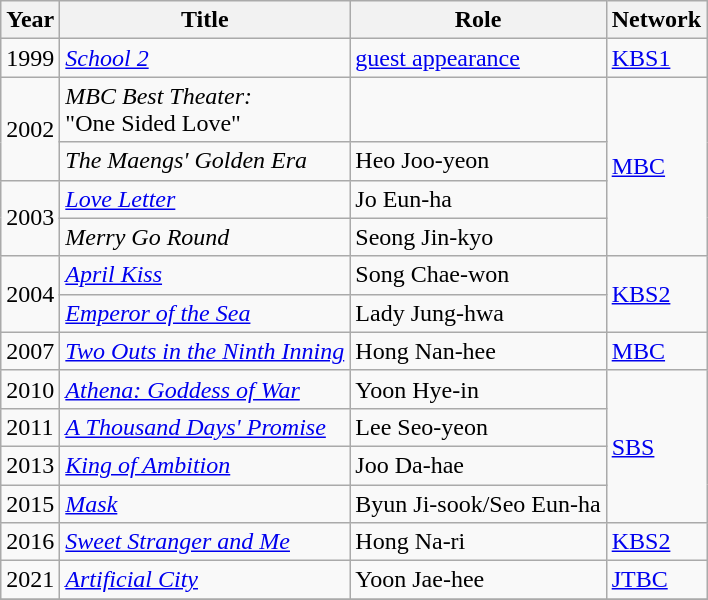<table class="wikitable sortable">
<tr>
<th>Year</th>
<th>Title</th>
<th>Role</th>
<th>Network</th>
</tr>
<tr>
<td>1999</td>
<td><em><a href='#'>School 2</a></em></td>
<td><a href='#'>guest appearance</a></td>
<td><a href='#'>KBS1</a></td>
</tr>
<tr>
<td rowspan=2>2002</td>
<td><em>MBC Best Theater:</em><br>"One Sided Love"</td>
<td></td>
<td rowspan="4"><a href='#'>MBC</a></td>
</tr>
<tr>
<td><em>The Maengs' Golden Era</em></td>
<td>Heo Joo-yeon</td>
</tr>
<tr>
<td rowspan=2>2003</td>
<td><em><a href='#'>Love Letter</a></em></td>
<td>Jo Eun-ha</td>
</tr>
<tr>
<td><em>Merry Go Round</em></td>
<td>Seong Jin-kyo</td>
</tr>
<tr>
<td rowspan=2>2004</td>
<td><em><a href='#'>April Kiss</a></em></td>
<td>Song Chae-won</td>
<td rowspan="2"><a href='#'>KBS2</a></td>
</tr>
<tr>
<td><em><a href='#'>Emperor of the Sea</a></em></td>
<td>Lady Jung-hwa</td>
</tr>
<tr>
<td>2007</td>
<td><em><a href='#'>Two Outs in the Ninth Inning</a></em></td>
<td>Hong Nan-hee</td>
<td><a href='#'>MBC</a></td>
</tr>
<tr>
<td>2010</td>
<td><em><a href='#'>Athena: Goddess of War</a></em></td>
<td>Yoon Hye-in</td>
<td rowspan="4"><a href='#'>SBS</a></td>
</tr>
<tr>
<td>2011</td>
<td><em><a href='#'>A Thousand Days' Promise</a></em></td>
<td>Lee Seo-yeon</td>
</tr>
<tr>
<td>2013</td>
<td><em><a href='#'>King of Ambition</a></em></td>
<td>Joo Da-hae</td>
</tr>
<tr>
<td>2015</td>
<td><em><a href='#'>Mask</a></em></td>
<td>Byun Ji-sook/Seo Eun-ha</td>
</tr>
<tr>
<td>2016</td>
<td><em><a href='#'>Sweet Stranger and Me</a></em></td>
<td>Hong Na-ri</td>
<td><a href='#'>KBS2</a></td>
</tr>
<tr>
<td>2021</td>
<td><em><a href='#'>Artificial City</a></em></td>
<td>Yoon Jae-hee</td>
<td><a href='#'>JTBC</a></td>
</tr>
<tr>
</tr>
</table>
